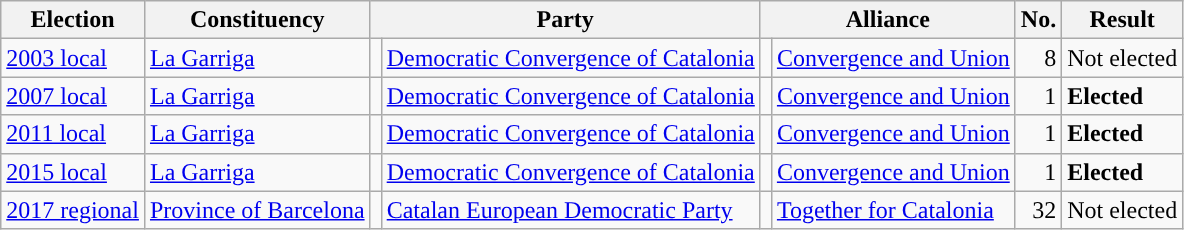<table class="wikitable" style="text-align:left;">
<tr>
<th scope=col>Election</th>
<th scope=col>Constituency</th>
<th scope=col colspan="2">Party</th>
<th scope=col colspan="2">Alliance</th>
<th scope=col>No.</th>
<th scope=col>Result</th>
</tr>
<tr>
<td><a href='#'>2003 local</a></td>
<td><a href='#'>La Garriga</a></td>
<td style="background:"></td>
<td><a href='#'>Democratic Convergence of Catalonia</a></td>
<td style="background:"></td>
<td><a href='#'>Convergence and Union</a></td>
<td align=right>8</td>
<td>Not elected</td>
</tr>
<tr>
<td><a href='#'>2007 local</a></td>
<td><a href='#'>La Garriga</a></td>
<td style="background:"></td>
<td><a href='#'>Democratic Convergence of Catalonia</a></td>
<td style="background:"></td>
<td><a href='#'>Convergence and Union</a></td>
<td align=right>1</td>
<td><strong>Elected</strong></td>
</tr>
<tr>
<td><a href='#'>2011 local</a></td>
<td><a href='#'>La Garriga</a></td>
<td style="background:"></td>
<td><a href='#'>Democratic Convergence of Catalonia</a></td>
<td style="background:"></td>
<td><a href='#'>Convergence and Union</a></td>
<td align=right>1</td>
<td><strong>Elected</strong></td>
</tr>
<tr>
<td><a href='#'>2015 local</a></td>
<td><a href='#'>La Garriga</a></td>
<td style="background:"></td>
<td><a href='#'>Democratic Convergence of Catalonia</a></td>
<td style="background:"></td>
<td><a href='#'>Convergence and Union</a></td>
<td align=right>1</td>
<td><strong>Elected</strong></td>
</tr>
<tr>
<td><a href='#'>2017 regional</a></td>
<td><a href='#'>Province of Barcelona</a></td>
<td style="background:"></td>
<td><a href='#'>Catalan European Democratic Party</a></td>
<td style="background:"></td>
<td><a href='#'>Together for Catalonia</a></td>
<td align=right>32</td>
<td>Not elected</td>
</tr>
</table>
